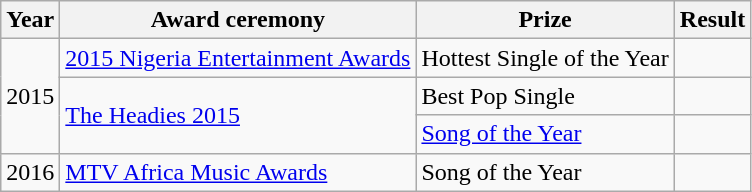<table class ="wikitable">
<tr>
<th>Year</th>
<th>Award ceremony</th>
<th>Prize</th>
<th>Result</th>
</tr>
<tr>
<td rowspan="3">2015</td>
<td><a href='#'>2015 Nigeria Entertainment Awards</a></td>
<td>Hottest Single of the Year</td>
<td></td>
</tr>
<tr>
<td rowspan="2"><a href='#'>The Headies 2015</a></td>
<td>Best Pop Single</td>
<td></td>
</tr>
<tr>
<td><a href='#'>Song of the Year</a></td>
<td></td>
</tr>
<tr>
<td>2016</td>
<td><a href='#'>MTV Africa Music Awards</a></td>
<td>Song of the Year</td>
<td></td>
</tr>
</table>
